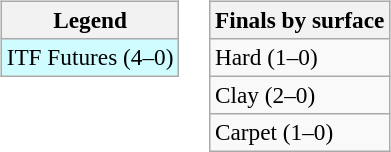<table>
<tr valign=top>
<td><br><table class=wikitable style=font-size:97%>
<tr>
<th>Legend</th>
</tr>
<tr bgcolor=cffcff>
<td>ITF Futures (4–0)</td>
</tr>
</table>
</td>
<td><br><table class=wikitable style=font-size:97%>
<tr>
<th>Finals by surface</th>
</tr>
<tr>
<td>Hard (1–0)</td>
</tr>
<tr>
<td>Clay (2–0)</td>
</tr>
<tr>
<td>Carpet (1–0)</td>
</tr>
</table>
</td>
</tr>
</table>
